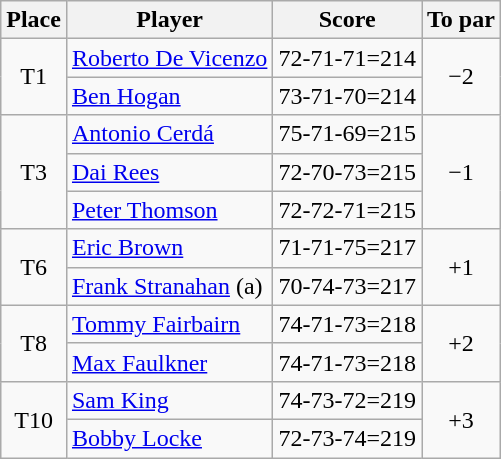<table class=wikitable>
<tr>
<th>Place</th>
<th>Player</th>
<th>Score</th>
<th>To par</th>
</tr>
<tr>
<td rowspan=2 align=center>T1</td>
<td> <a href='#'>Roberto De Vicenzo</a></td>
<td>72-71-71=214</td>
<td rowspan=2 align=center>−2</td>
</tr>
<tr>
<td> <a href='#'>Ben Hogan</a></td>
<td>73-71-70=214</td>
</tr>
<tr>
<td rowspan=3 align=center>T3</td>
<td> <a href='#'>Antonio Cerdá</a></td>
<td>75-71-69=215</td>
<td rowspan=3 align=center>−1</td>
</tr>
<tr>
<td> <a href='#'>Dai Rees</a></td>
<td>72-70-73=215</td>
</tr>
<tr>
<td> <a href='#'>Peter Thomson</a></td>
<td>72-72-71=215</td>
</tr>
<tr>
<td rowspan=2 align=center>T6</td>
<td> <a href='#'>Eric Brown</a></td>
<td>71-71-75=217</td>
<td rowspan=2 align=center>+1</td>
</tr>
<tr>
<td> <a href='#'>Frank Stranahan</a> (a)</td>
<td>70-74-73=217</td>
</tr>
<tr>
<td rowspan=2 align=center>T8</td>
<td> <a href='#'>Tommy Fairbairn</a></td>
<td>74-71-73=218</td>
<td rowspan=2 align=center>+2</td>
</tr>
<tr>
<td> <a href='#'>Max Faulkner</a></td>
<td>74-71-73=218</td>
</tr>
<tr>
<td rowspan=2 align=center>T10</td>
<td> <a href='#'>Sam King</a></td>
<td>74-73-72=219</td>
<td rowspan=2 align=center>+3</td>
</tr>
<tr>
<td> <a href='#'>Bobby Locke</a></td>
<td>72-73-74=219</td>
</tr>
</table>
